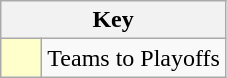<table class="wikitable" style="text-align: center;">
<tr>
<th colspan=2>Key</th>
</tr>
<tr>
<td style="background:#ffffcc; width:20px;"></td>
<td align=left>Teams to Playoffs</td>
</tr>
</table>
